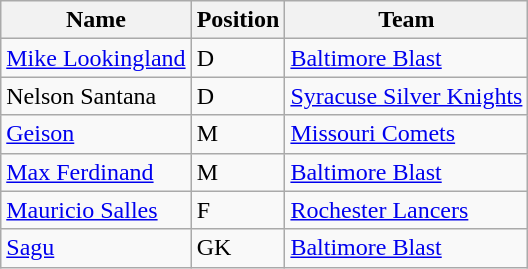<table class="wikitable">
<tr>
<th>Name</th>
<th>Position</th>
<th>Team</th>
</tr>
<tr>
<td><a href='#'>Mike Lookingland</a></td>
<td>D</td>
<td><a href='#'>Baltimore Blast</a></td>
</tr>
<tr>
<td>Nelson Santana</td>
<td>D</td>
<td><a href='#'>Syracuse Silver Knights</a></td>
</tr>
<tr>
<td><a href='#'>Geison</a></td>
<td>M</td>
<td><a href='#'>Missouri Comets</a></td>
</tr>
<tr>
<td><a href='#'>Max Ferdinand</a></td>
<td>M</td>
<td><a href='#'>Baltimore Blast</a></td>
</tr>
<tr>
<td><a href='#'>Mauricio Salles</a></td>
<td>F</td>
<td><a href='#'>Rochester Lancers</a></td>
</tr>
<tr>
<td><a href='#'>Sagu</a></td>
<td>GK</td>
<td><a href='#'>Baltimore Blast</a></td>
</tr>
</table>
